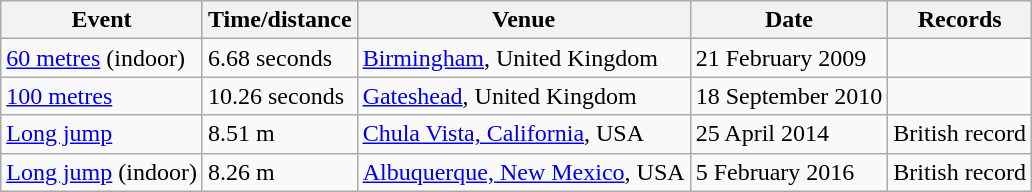<table class="wikitable">
<tr>
<th>Event</th>
<th>Time/distance</th>
<th>Venue</th>
<th>Date</th>
<th>Records</th>
</tr>
<tr>
<td><a href='#'>60 metres</a> (indoor)</td>
<td>6.68 seconds</td>
<td><a href='#'>Birmingham</a>, United Kingdom</td>
<td>21 February 2009</td>
<td></td>
</tr>
<tr>
<td><a href='#'>100 metres</a></td>
<td>10.26 seconds</td>
<td><a href='#'>Gateshead</a>, United Kingdom</td>
<td>18 September 2010</td>
<td></td>
</tr>
<tr>
<td><a href='#'>Long jump</a></td>
<td>8.51 m</td>
<td><a href='#'>Chula Vista, California</a>, USA</td>
<td>25 April 2014</td>
<td>British record</td>
</tr>
<tr>
<td><a href='#'>Long jump</a> (indoor)</td>
<td>8.26 m</td>
<td><a href='#'>Albuquerque, New Mexico</a>, USA</td>
<td>5 February 2016</td>
<td>British record</td>
</tr>
</table>
